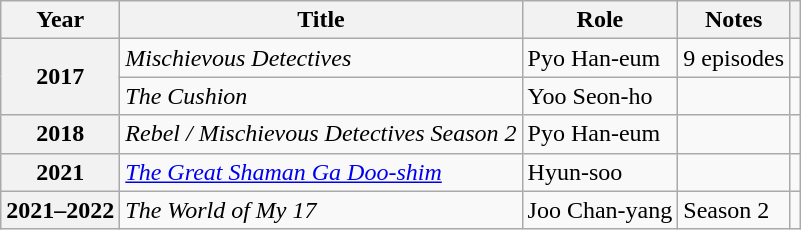<table class="wikitable sortable plainrowheaders">
<tr>
<th scope="col">Year</th>
<th scope="col">Title</th>
<th scope="col">Role</th>
<th scope="col">Notes</th>
<th scope="col" class="unsortable"></th>
</tr>
<tr>
<th scope="row" rowspan="2">2017</th>
<td><em>Mischievous Detectives</em></td>
<td>Pyo Han-eum</td>
<td>9 episodes</td>
<td></td>
</tr>
<tr>
<td><em>The Cushion</em></td>
<td>Yoo Seon-ho</td>
<td></td>
<td></td>
</tr>
<tr>
<th scope="row">2018</th>
<td><em>Rebel / Mischievous Detectives Season 2</em></td>
<td>Pyo Han-eum</td>
<td></td>
<td></td>
</tr>
<tr>
<th scope="row">2021</th>
<td><em><a href='#'>The Great Shaman Ga Doo-shim</a></em></td>
<td>Hyun-soo</td>
<td></td>
<td></td>
</tr>
<tr>
<th scope="row">2021–2022</th>
<td><em>The World of My 17</em></td>
<td>Joo Chan-yang</td>
<td>Season 2</td>
<td></td>
</tr>
</table>
